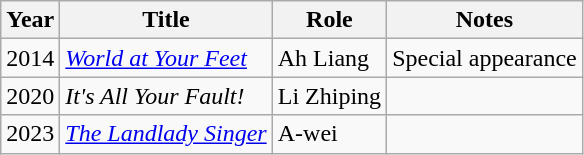<table class="wikitable sortable">
<tr>
<th>Year</th>
<th>Title</th>
<th>Role</th>
<th class="unsortable">Notes</th>
</tr>
<tr>
<td>2014</td>
<td><em><a href='#'>World at Your Feet</a></em></td>
<td>Ah Liang</td>
<td>Special appearance</td>
</tr>
<tr>
<td>2020</td>
<td><em>It's All Your Fault!</em></td>
<td>Li Zhiping</td>
<td></td>
</tr>
<tr>
<td>2023</td>
<td><em><a href='#'>The Landlady Singer</a></em></td>
<td>A-wei</td>
<td></td>
</tr>
</table>
